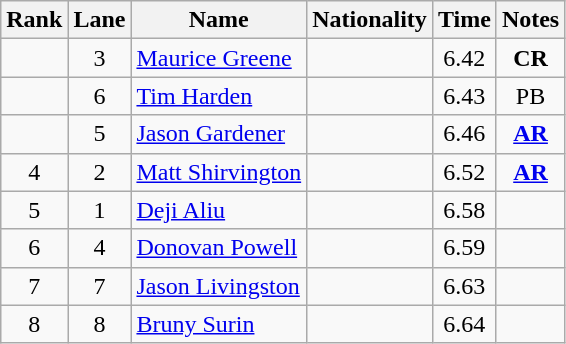<table class="wikitable sortable" style="text-align:center">
<tr>
<th>Rank</th>
<th>Lane</th>
<th>Name</th>
<th>Nationality</th>
<th>Time</th>
<th>Notes</th>
</tr>
<tr>
<td></td>
<td>3</td>
<td align="left"><a href='#'>Maurice Greene</a></td>
<td align=left></td>
<td>6.42</td>
<td><strong>CR</strong></td>
</tr>
<tr>
<td></td>
<td>6</td>
<td align="left"><a href='#'>Tim Harden</a></td>
<td align=left></td>
<td>6.43</td>
<td>PB</td>
</tr>
<tr>
<td></td>
<td>5</td>
<td align="left"><a href='#'>Jason Gardener</a></td>
<td align=left></td>
<td>6.46</td>
<td><strong><a href='#'>AR</a></strong></td>
</tr>
<tr>
<td>4</td>
<td>2</td>
<td align="left"><a href='#'>Matt Shirvington</a></td>
<td align=left></td>
<td>6.52</td>
<td><strong><a href='#'>AR</a></strong></td>
</tr>
<tr>
<td>5</td>
<td>1</td>
<td align="left"><a href='#'>Deji Aliu</a></td>
<td align=left></td>
<td>6.58</td>
<td></td>
</tr>
<tr>
<td>6</td>
<td>4</td>
<td align="left"><a href='#'>Donovan Powell</a></td>
<td align=left></td>
<td>6.59</td>
<td></td>
</tr>
<tr>
<td>7</td>
<td>7</td>
<td align="left"><a href='#'>Jason Livingston</a></td>
<td align=left></td>
<td>6.63</td>
<td></td>
</tr>
<tr>
<td>8</td>
<td>8</td>
<td align="left"><a href='#'>Bruny Surin</a></td>
<td align=left></td>
<td>6.64</td>
<td></td>
</tr>
</table>
